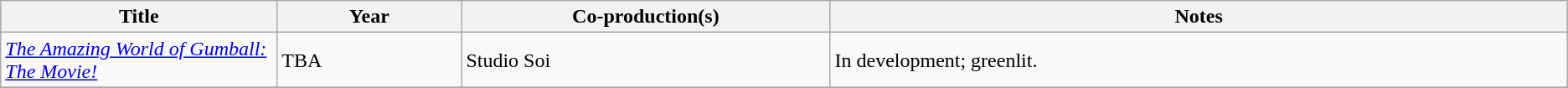<table class="wikitable sortable" style="width: auto; style="width:100%" table-layout: fixed;" |>
<tr>
<th style="width:15%;">Title</th>
<th style="width:10%;">Year</th>
<th style="width:20%;">Co-production(s)</th>
<th style="width:40%;">Notes</th>
</tr>
<tr>
<td><em><a href='#'>The Amazing World of Gumball: The Movie!</a></em></td>
<td>TBA</td>
<td>Studio Soi</td>
<td>In development; greenlit.</td>
</tr>
<tr>
</tr>
</table>
